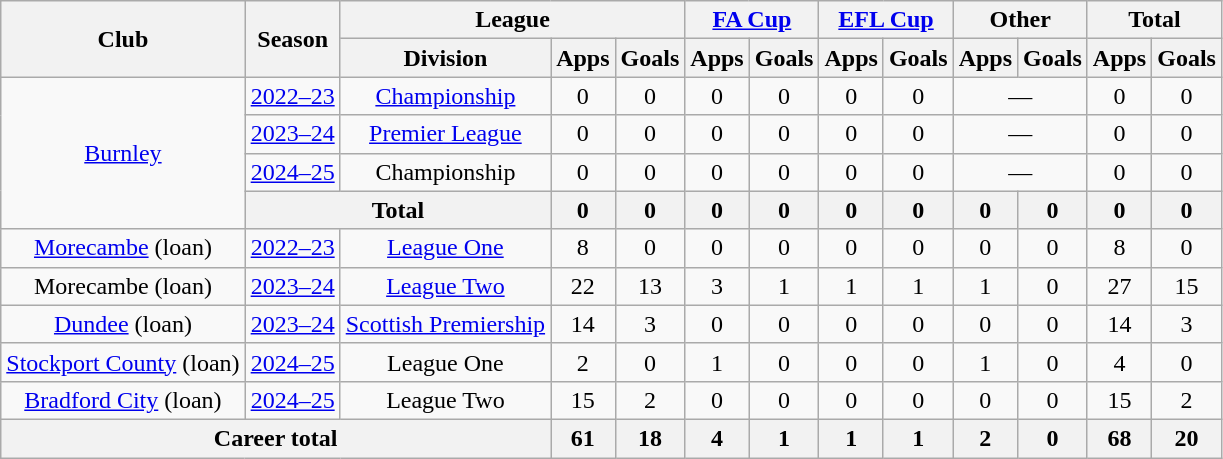<table class=wikitable style=text-align:center>
<tr>
<th rowspan=2>Club</th>
<th rowspan=2>Season</th>
<th colspan=3>League</th>
<th colspan=2><a href='#'>FA Cup</a></th>
<th colspan=2><a href='#'>EFL Cup</a></th>
<th colspan=2>Other</th>
<th colspan=2>Total</th>
</tr>
<tr>
<th>Division</th>
<th>Apps</th>
<th>Goals</th>
<th>Apps</th>
<th>Goals</th>
<th>Apps</th>
<th>Goals</th>
<th>Apps</th>
<th>Goals</th>
<th>Apps</th>
<th>Goals</th>
</tr>
<tr>
<td rowspan=4><a href='#'>Burnley</a></td>
<td><a href='#'>2022–23</a></td>
<td><a href='#'>Championship</a></td>
<td>0</td>
<td>0</td>
<td>0</td>
<td>0</td>
<td>0</td>
<td>0</td>
<td colspan="2">—</td>
<td>0</td>
<td>0</td>
</tr>
<tr>
<td><a href='#'>2023–24</a></td>
<td><a href='#'>Premier League</a></td>
<td>0</td>
<td>0</td>
<td>0</td>
<td>0</td>
<td>0</td>
<td>0</td>
<td colspan="2">—</td>
<td>0</td>
<td>0</td>
</tr>
<tr>
<td><a href='#'>2024–25</a></td>
<td>Championship</td>
<td>0</td>
<td>0</td>
<td>0</td>
<td>0</td>
<td>0</td>
<td>0</td>
<td colspan="2">—</td>
<td>0</td>
<td>0</td>
</tr>
<tr>
<th colspan=2>Total</th>
<th>0</th>
<th>0</th>
<th>0</th>
<th>0</th>
<th>0</th>
<th>0</th>
<th>0</th>
<th>0</th>
<th>0</th>
<th>0</th>
</tr>
<tr>
<td><a href='#'>Morecambe</a> (loan)</td>
<td><a href='#'>2022–23</a></td>
<td><a href='#'>League One</a></td>
<td>8</td>
<td>0</td>
<td>0</td>
<td>0</td>
<td>0</td>
<td>0</td>
<td>0</td>
<td>0</td>
<td>8</td>
<td>0</td>
</tr>
<tr>
<td>Morecambe (loan)</td>
<td><a href='#'>2023–24</a></td>
<td><a href='#'>League Two</a></td>
<td>22</td>
<td>13</td>
<td>3</td>
<td>1</td>
<td>1</td>
<td>1</td>
<td>1</td>
<td>0</td>
<td>27</td>
<td>15</td>
</tr>
<tr>
<td><a href='#'>Dundee</a> (loan)</td>
<td><a href='#'>2023–24</a></td>
<td><a href='#'>Scottish Premiership</a></td>
<td>14</td>
<td>3</td>
<td>0</td>
<td>0</td>
<td>0</td>
<td>0</td>
<td>0</td>
<td>0</td>
<td>14</td>
<td>3</td>
</tr>
<tr>
<td><a href='#'>Stockport County</a> (loan)</td>
<td><a href='#'>2024–25</a></td>
<td>League One</td>
<td>2</td>
<td>0</td>
<td>1</td>
<td>0</td>
<td>0</td>
<td>0</td>
<td>1</td>
<td>0</td>
<td>4</td>
<td>0</td>
</tr>
<tr>
<td><a href='#'>Bradford City</a> (loan)</td>
<td><a href='#'>2024–25</a></td>
<td>League Two</td>
<td>15</td>
<td>2</td>
<td>0</td>
<td>0</td>
<td>0</td>
<td>0</td>
<td>0</td>
<td>0</td>
<td>15</td>
<td>2</td>
</tr>
<tr>
<th colspan=3>Career total</th>
<th>61</th>
<th>18</th>
<th>4</th>
<th>1</th>
<th>1</th>
<th>1</th>
<th>2</th>
<th>0</th>
<th>68</th>
<th>20</th>
</tr>
</table>
